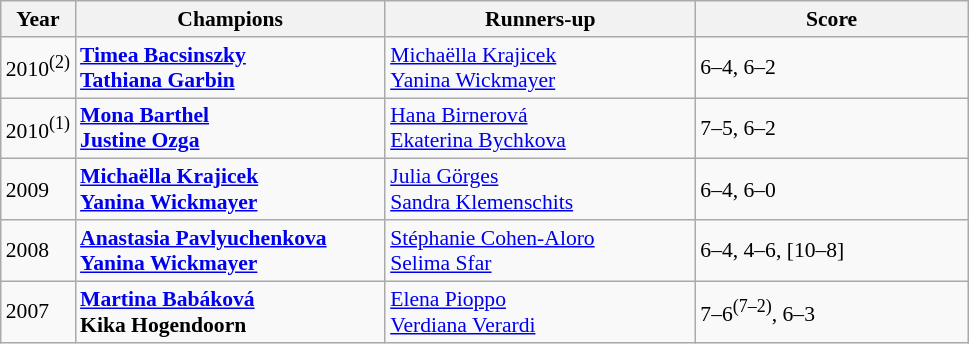<table class="wikitable" style="font-size:90%">
<tr>
<th>Year</th>
<th width="200">Champions</th>
<th width="200">Runners-up</th>
<th width="175">Score</th>
</tr>
<tr>
<td>2010<sup>(2)</sup></td>
<td> <strong><a href='#'>Timea Bacsinszky</a></strong> <br>  <strong><a href='#'>Tathiana Garbin</a></strong></td>
<td> <a href='#'>Michaëlla Krajicek</a> <br>  <a href='#'>Yanina Wickmayer</a></td>
<td>6–4, 6–2</td>
</tr>
<tr>
<td>2010<sup>(1)</sup></td>
<td> <strong><a href='#'>Mona Barthel</a></strong> <br>  <strong><a href='#'>Justine Ozga</a></strong></td>
<td> <a href='#'>Hana Birnerová</a> <br>  <a href='#'>Ekaterina Bychkova</a></td>
<td>7–5, 6–2</td>
</tr>
<tr>
<td>2009</td>
<td> <strong><a href='#'>Michaëlla Krajicek</a></strong> <br>  <strong><a href='#'>Yanina Wickmayer</a></strong></td>
<td> <a href='#'>Julia Görges</a> <br>  <a href='#'>Sandra Klemenschits</a></td>
<td>6–4, 6–0</td>
</tr>
<tr>
<td>2008</td>
<td> <strong><a href='#'>Anastasia Pavlyuchenkova</a></strong> <br>  <strong><a href='#'>Yanina Wickmayer</a></strong></td>
<td> <a href='#'>Stéphanie Cohen-Aloro</a> <br>  <a href='#'>Selima Sfar</a></td>
<td>6–4, 4–6, [10–8]</td>
</tr>
<tr>
<td>2007</td>
<td> <strong><a href='#'>Martina Babáková</a></strong> <br>  <strong>Kika Hogendoorn</strong></td>
<td> <a href='#'>Elena Pioppo</a> <br>  <a href='#'>Verdiana Verardi</a></td>
<td>7–6<sup>(7–2)</sup>, 6–3</td>
</tr>
</table>
